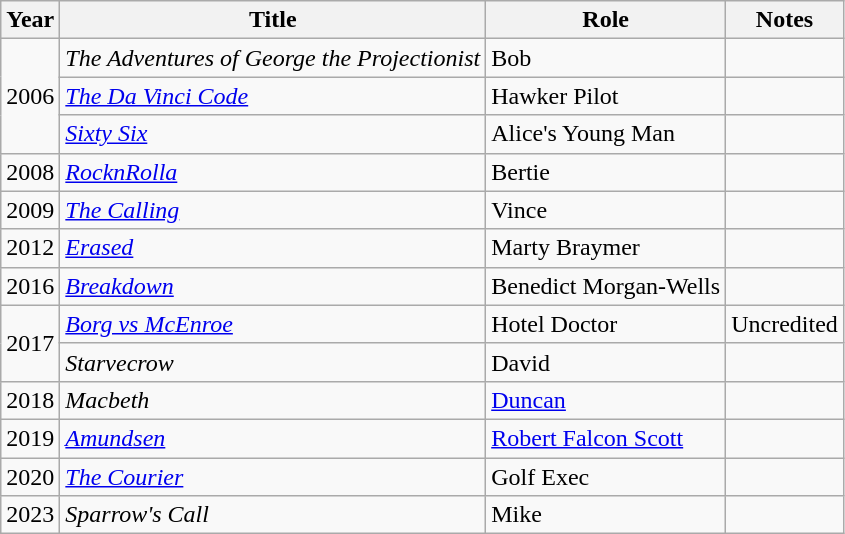<table class="wikitable sortable">
<tr>
<th>Year</th>
<th>Title</th>
<th>Role</th>
<th class="unsortable">Notes</th>
</tr>
<tr>
<td rowspan="3">2006</td>
<td><em>The Adventures of George the Projectionist</em></td>
<td>Bob</td>
<td></td>
</tr>
<tr>
<td><em><a href='#'>The Da Vinci Code</a></em></td>
<td>Hawker Pilot</td>
<td></td>
</tr>
<tr>
<td><em><a href='#'>Sixty Six</a></em></td>
<td>Alice's Young Man</td>
<td></td>
</tr>
<tr>
<td>2008</td>
<td><em><a href='#'>RocknRolla</a></em></td>
<td>Bertie</td>
<td></td>
</tr>
<tr>
<td>2009</td>
<td><em><a href='#'>The Calling</a></em></td>
<td>Vince</td>
<td></td>
</tr>
<tr>
<td>2012</td>
<td><em><a href='#'>Erased</a></em></td>
<td>Marty Braymer</td>
<td></td>
</tr>
<tr>
<td>2016</td>
<td><em><a href='#'>Breakdown</a></em></td>
<td>Benedict Morgan-Wells</td>
<td></td>
</tr>
<tr>
<td rowspan="2">2017</td>
<td><em><a href='#'>Borg vs McEnroe</a></em></td>
<td>Hotel Doctor</td>
<td>Uncredited</td>
</tr>
<tr>
<td><em>Starvecrow</em></td>
<td>David</td>
<td></td>
</tr>
<tr>
<td>2018</td>
<td><em>Macbeth</em></td>
<td><a href='#'>Duncan</a></td>
<td></td>
</tr>
<tr>
<td>2019</td>
<td><em><a href='#'>Amundsen</a></em></td>
<td><a href='#'>Robert Falcon Scott</a></td>
<td></td>
</tr>
<tr>
<td>2020</td>
<td><em><a href='#'>The Courier</a></em></td>
<td>Golf Exec</td>
<td></td>
</tr>
<tr>
<td>2023</td>
<td><em>Sparrow's Call</em></td>
<td>Mike</td>
<td></td>
</tr>
</table>
